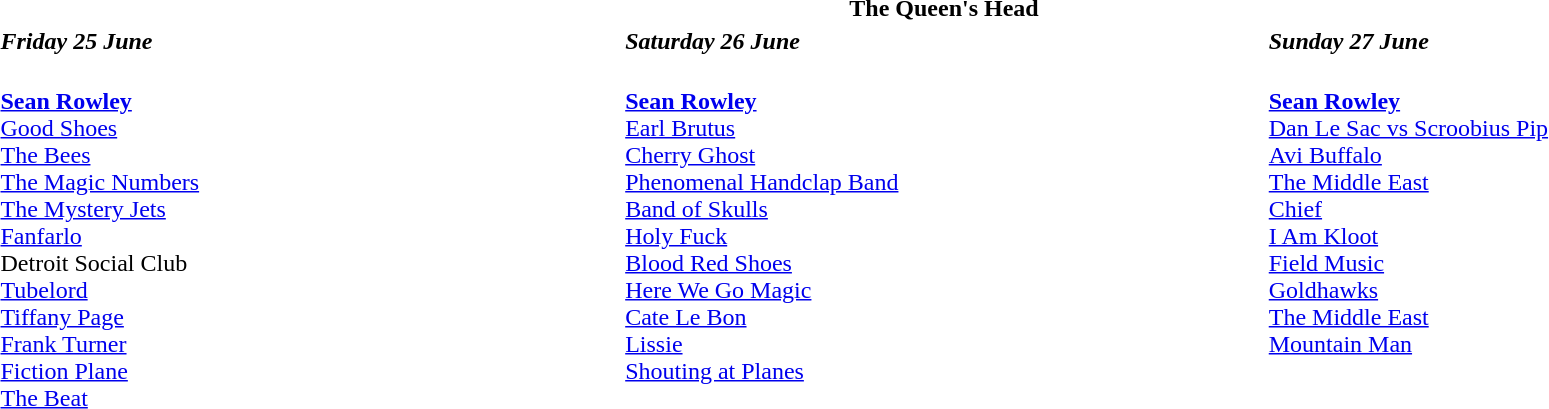<table class="collapsible collapsed" style="width:100%;">
<tr>
<th colspan=3>The Queen's Head</th>
</tr>
<tr>
<td style="width:33%;"><strong><em>Friday 25 June</em></strong></td>
<td style="width:34%;"><strong><em>Saturday 26 June</em></strong></td>
<td style="width:33%;"><strong><em>Sunday 27 June</em></strong></td>
</tr>
<tr valign="top">
<td><br><strong><a href='#'>Sean Rowley</a></strong><br><a href='#'>Good Shoes</a><br><a href='#'>The Bees</a><br><a href='#'>The Magic Numbers</a><br><a href='#'>The Mystery Jets</a><br><a href='#'>Fanfarlo</a><br>Detroit Social Club<br><a href='#'>Tubelord</a><br><a href='#'>Tiffany Page</a><br><a href='#'>Frank Turner</a><br><a href='#'>Fiction Plane</a><br><a href='#'>The Beat</a></td>
<td><br><strong><a href='#'>Sean Rowley</a></strong><br><a href='#'>Earl Brutus</a><br><a href='#'>Cherry Ghost</a><br><a href='#'>Phenomenal Handclap Band</a><br><a href='#'>Band of Skulls</a><br><a href='#'>Holy Fuck</a><br><a href='#'>Blood Red Shoes</a><br><a href='#'>Here We Go Magic</a><br><a href='#'>Cate Le Bon</a><br><a href='#'>Lissie</a><br><a href='#'>Shouting at Planes</a></td>
<td><br><strong><a href='#'>Sean Rowley</a></strong><br><a href='#'>Dan Le Sac vs Scroobius Pip</a><br><a href='#'>Avi Buffalo</a><br><a href='#'>The Middle East</a><br><a href='#'>Chief</a><br><a href='#'>I Am Kloot</a><br><a href='#'>Field Music</a><br><a href='#'>Goldhawks</a><br><a href='#'>The Middle East</a><br><a href='#'>Mountain Man</a></td>
</tr>
</table>
